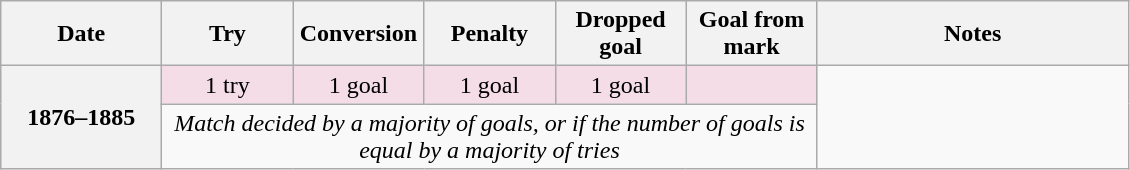<table class="wikitable">
<tr>
<th scope="col" width="100px">Date</th>
<th scope="col" width="80px">Try</th>
<th scope="col" width="80px">Conversion</th>
<th scope="col" width="80px">Penalty</th>
<th scope="col" width="80px">Dropped goal</th>
<th scope="col" width="80px">Goal from mark</th>
<th scope="col" width="200px">Notes<br></th>
</tr>
<tr style="text-align:center; background:#F4DDE7;">
<th rowspan="2">1876–1885</th>
<td>1 try</td>
<td>1 goal</td>
<td>1 goal</td>
<td>1 goal</td>
<td></td>
</tr>
<tr style="text-align:center;">
<td colspan="5"><em>Match decided by a majority of goals, or if the number of goals is equal by a majority of tries</em><br></td>
</tr>
</table>
